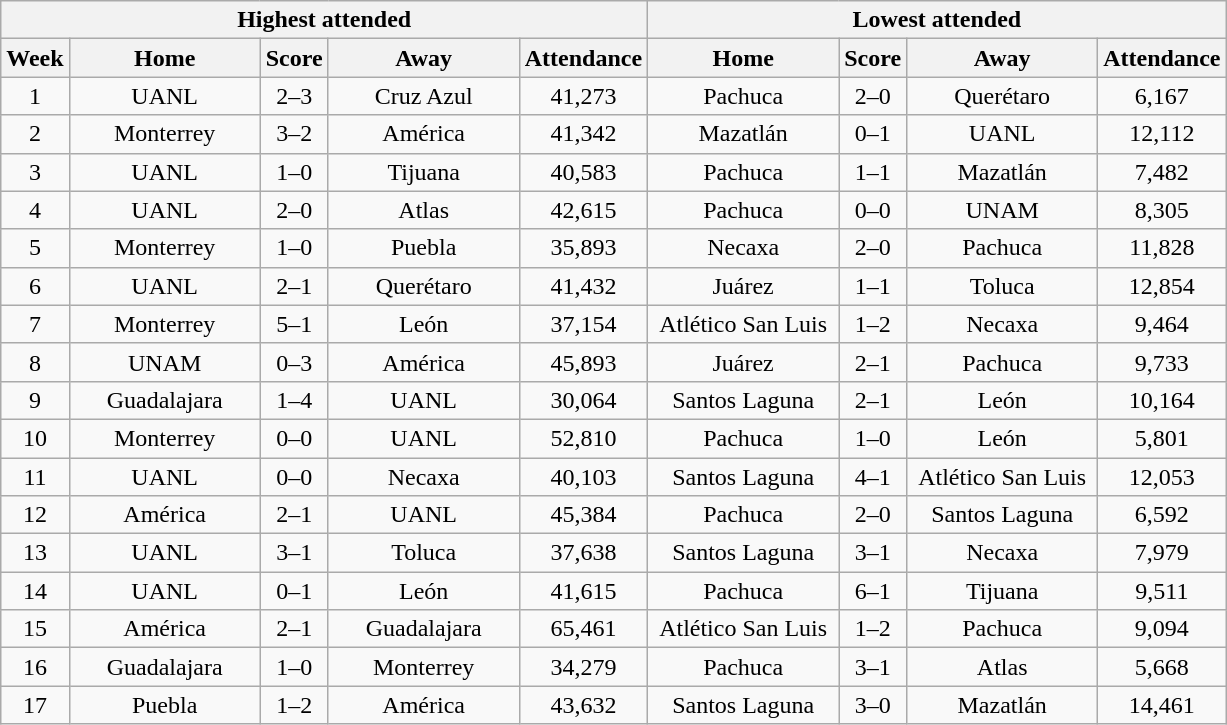<table class="wikitable" style="text-align:center">
<tr>
<th colspan=5>Highest attended</th>
<th colspan=4>Lowest attended</th>
</tr>
<tr>
<th>Week</th>
<th class="unsortable" width=120>Home</th>
<th>Score</th>
<th class="unsortable" width=120>Away</th>
<th>Attendance</th>
<th class="unsortable" width=120>Home</th>
<th>Score</th>
<th class="unsortable" width=120>Away</th>
<th>Attendance</th>
</tr>
<tr>
<td>1</td>
<td>UANL</td>
<td>2–3</td>
<td>Cruz Azul</td>
<td>41,273</td>
<td>Pachuca</td>
<td>2–0</td>
<td>Querétaro</td>
<td>6,167</td>
</tr>
<tr>
<td>2</td>
<td>Monterrey</td>
<td>3–2</td>
<td>América</td>
<td>41,342</td>
<td>Mazatlán</td>
<td>0–1</td>
<td>UANL</td>
<td>12,112</td>
</tr>
<tr>
<td>3</td>
<td>UANL</td>
<td>1–0</td>
<td>Tijuana</td>
<td>40,583</td>
<td>Pachuca</td>
<td>1–1</td>
<td>Mazatlán</td>
<td>7,482</td>
</tr>
<tr>
<td>4</td>
<td>UANL</td>
<td>2–0</td>
<td>Atlas</td>
<td>42,615</td>
<td>Pachuca</td>
<td>0–0</td>
<td>UNAM</td>
<td>8,305</td>
</tr>
<tr>
<td>5</td>
<td>Monterrey</td>
<td>1–0</td>
<td>Puebla</td>
<td>35,893</td>
<td>Necaxa</td>
<td>2–0</td>
<td>Pachuca</td>
<td>11,828</td>
</tr>
<tr>
<td>6</td>
<td>UANL</td>
<td>2–1</td>
<td>Querétaro</td>
<td>41,432</td>
<td>Juárez</td>
<td>1–1</td>
<td>Toluca</td>
<td>12,854</td>
</tr>
<tr>
<td>7</td>
<td>Monterrey</td>
<td>5–1</td>
<td>León</td>
<td>37,154</td>
<td>Atlético San Luis</td>
<td>1–2</td>
<td>Necaxa</td>
<td>9,464</td>
</tr>
<tr>
<td>8</td>
<td>UNAM</td>
<td>0–3</td>
<td>América</td>
<td>45,893</td>
<td>Juárez</td>
<td>2–1</td>
<td>Pachuca</td>
<td>9,733</td>
</tr>
<tr>
<td>9</td>
<td>Guadalajara</td>
<td>1–4</td>
<td>UANL</td>
<td>30,064</td>
<td>Santos Laguna</td>
<td>2–1</td>
<td>León</td>
<td>10,164</td>
</tr>
<tr>
<td>10</td>
<td>Monterrey</td>
<td>0–0</td>
<td>UANL</td>
<td>52,810</td>
<td>Pachuca</td>
<td>1–0</td>
<td>León</td>
<td>5,801</td>
</tr>
<tr>
<td>11</td>
<td>UANL</td>
<td>0–0</td>
<td>Necaxa</td>
<td>40,103</td>
<td>Santos Laguna</td>
<td>4–1</td>
<td>Atlético San Luis</td>
<td>12,053</td>
</tr>
<tr>
<td>12</td>
<td>América</td>
<td>2–1</td>
<td>UANL</td>
<td>45,384</td>
<td>Pachuca</td>
<td>2–0</td>
<td>Santos Laguna</td>
<td>6,592</td>
</tr>
<tr>
<td>13</td>
<td>UANL</td>
<td>3–1</td>
<td>Toluca</td>
<td>37,638</td>
<td>Santos Laguna</td>
<td>3–1</td>
<td>Necaxa</td>
<td>7,979</td>
</tr>
<tr>
<td>14</td>
<td>UANL</td>
<td>0–1</td>
<td>León</td>
<td>41,615</td>
<td>Pachuca</td>
<td>6–1</td>
<td>Tijuana</td>
<td>9,511</td>
</tr>
<tr>
<td>15</td>
<td>América</td>
<td>2–1</td>
<td>Guadalajara</td>
<td>65,461</td>
<td>Atlético San Luis</td>
<td>1–2</td>
<td>Pachuca</td>
<td>9,094</td>
</tr>
<tr>
<td>16</td>
<td>Guadalajara</td>
<td>1–0</td>
<td>Monterrey</td>
<td>34,279</td>
<td>Pachuca</td>
<td>3–1</td>
<td>Atlas</td>
<td>5,668</td>
</tr>
<tr>
<td>17</td>
<td>Puebla</td>
<td>1–2</td>
<td>América</td>
<td>43,632</td>
<td>Santos Laguna</td>
<td>3–0</td>
<td>Mazatlán</td>
<td>14,461</td>
</tr>
</table>
